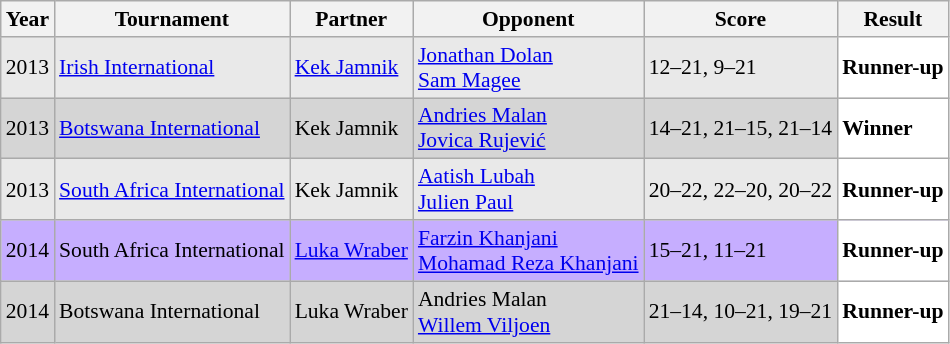<table class="sortable wikitable" style="font-size: 90%;">
<tr>
<th>Year</th>
<th>Tournament</th>
<th>Partner</th>
<th>Opponent</th>
<th>Score</th>
<th>Result</th>
</tr>
<tr style="background:#E9E9E9">
<td align="center">2013</td>
<td align="left"><a href='#'>Irish International</a></td>
<td align="left"> <a href='#'>Kek Jamnik</a></td>
<td align="left"> <a href='#'>Jonathan Dolan</a><br> <a href='#'>Sam Magee</a></td>
<td align="left">12–21, 9–21</td>
<td style="text-align:left; background:white"> <strong>Runner-up</strong></td>
</tr>
<tr style="background:#D5D5D5">
<td align="center">2013</td>
<td align="left"><a href='#'>Botswana International</a></td>
<td align="left"> Kek Jamnik</td>
<td align="left"> <a href='#'>Andries Malan</a><br> <a href='#'>Jovica Rujević</a></td>
<td align="left">14–21, 21–15, 21–14</td>
<td style="text-align:left; background:white"> <strong>Winner</strong></td>
</tr>
<tr style="background:#E9E9E9">
<td align="center">2013</td>
<td align="left"><a href='#'>South Africa International</a></td>
<td align="left"> Kek Jamnik</td>
<td align="left"> <a href='#'>Aatish Lubah</a><br> <a href='#'>Julien Paul</a></td>
<td align="left">20–22, 22–20, 20–22</td>
<td style="text-align:left; background:white"> <strong>Runner-up</strong></td>
</tr>
<tr style="background:#C6AEFF">
<td align="center">2014</td>
<td align="left">South Africa International</td>
<td align="left"> <a href='#'>Luka Wraber</a></td>
<td align="left"> <a href='#'>Farzin Khanjani</a><br> <a href='#'>Mohamad Reza Khanjani</a></td>
<td align="left">15–21, 11–21</td>
<td style="text-align:left; background:white"> <strong>Runner-up</strong></td>
</tr>
<tr style="background:#D5D5D5">
<td align="center">2014</td>
<td align="left">Botswana International</td>
<td align="left"> Luka Wraber</td>
<td align="left"> Andries Malan<br> <a href='#'>Willem Viljoen</a></td>
<td align="left">21–14, 10–21, 19–21</td>
<td style="text-align:left; background:white"> <strong>Runner-up</strong></td>
</tr>
</table>
